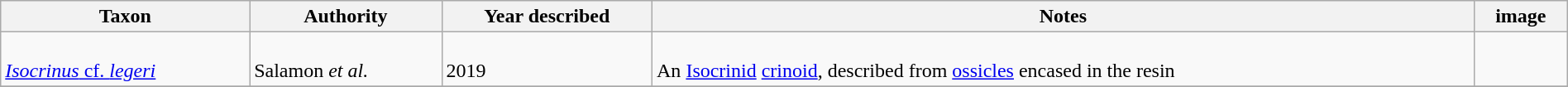<table class="wikitable sortable" align="center" width="100%">
<tr>
<th>Taxon</th>
<th>Authority</th>
<th>Year described</th>
<th>Notes</th>
<th>image</th>
</tr>
<tr>
<td><br><a href='#'><em>Isocrinus</em> cf. <em>legeri</em></a></td>
<td><br>Salamon <em>et al.</em></td>
<td><br>2019</td>
<td><br>An <a href='#'>Isocrinid</a> <a href='#'>crinoid</a>, described from <a href='#'>ossicles</a> encased in the resin</td>
<td></td>
</tr>
<tr>
</tr>
</table>
